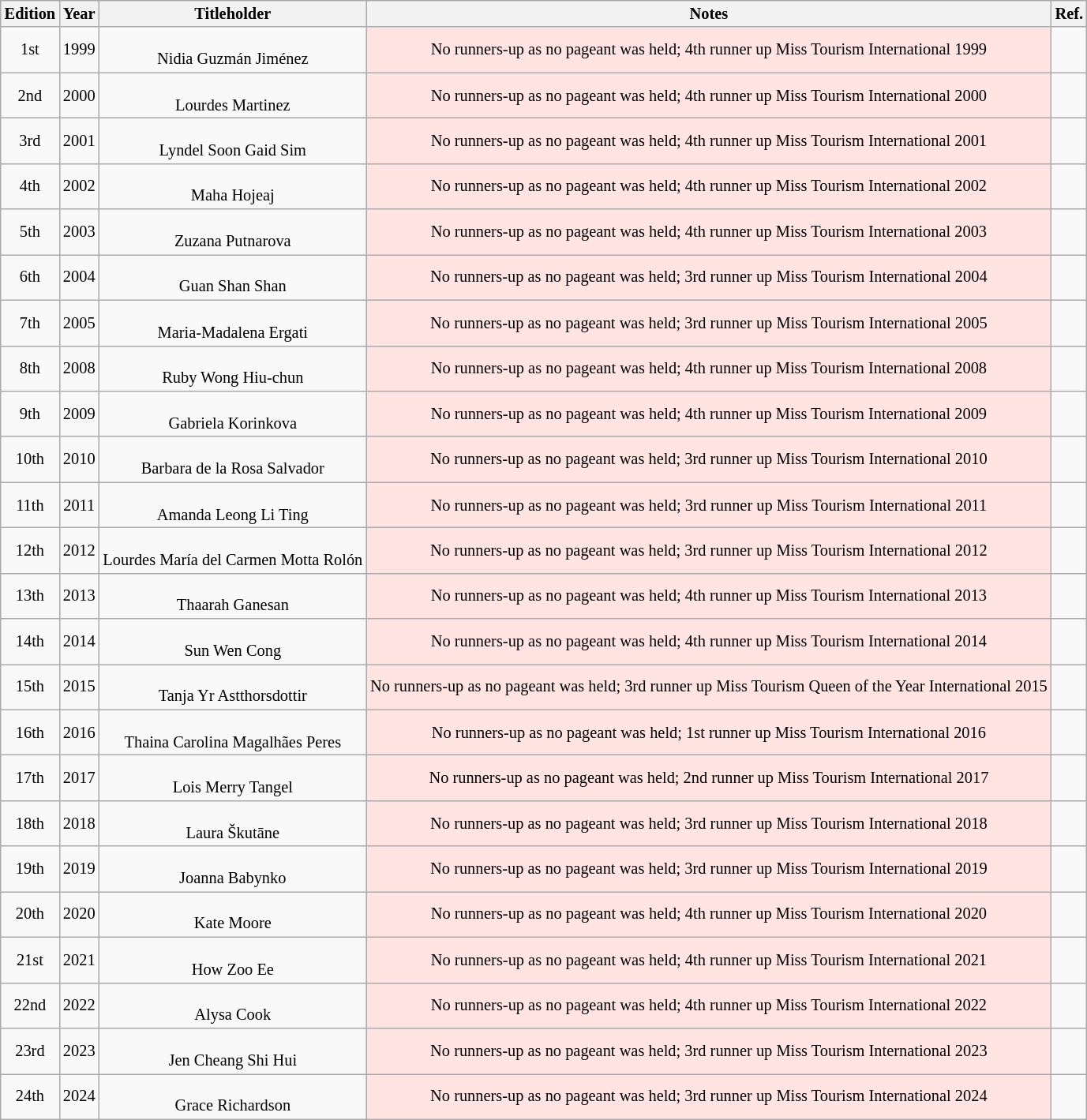<table class="wikitable sortable" style="font-size: 85%; text-align:center">
<tr>
<th>Edition</th>
<th>Year</th>
<th>Titleholder</th>
<th>Notes</th>
<th>Ref.</th>
</tr>
<tr>
<td>1st</td>
<td>1999</td>
<td><strong></strong><br>Nidia Guzmán Jiménez</td>
<td bgcolor="#FFE4E1">No runners-up as no pageant was held; 4th runner up Miss Tourism International 1999</td>
<td></td>
</tr>
<tr>
<td>2nd</td>
<td>2000</td>
<td><strong></strong><br>Lourdes Martinez</td>
<td bgcolor="#FFE4E1">No runners-up as no pageant was held; 4th runner up Miss Tourism International 2000</td>
<td></td>
</tr>
<tr>
<td>3rd</td>
<td>2001</td>
<td><strong></strong><br>Lyndel Soon Gaid Sim</td>
<td bgcolor="#FFE4E1">No runners-up as no pageant was held; 4th runner up Miss Tourism International 2001</td>
<td></td>
</tr>
<tr>
<td>4th</td>
<td>2002</td>
<td><strong></strong><br>Maha Hojeaj</td>
<td bgcolor="#FFE4E1">No runners-up as no pageant was held; 4th runner up Miss Tourism International 2002</td>
<td></td>
</tr>
<tr>
<td>5th</td>
<td>2003</td>
<td><strong></strong><br>Zuzana Putnarova</td>
<td bgcolor="#FFE4E1">No runners-up as no pageant was held; 4th runner up Miss Tourism International 2003</td>
<td></td>
</tr>
<tr>
<td>6th</td>
<td>2004</td>
<td><strong></strong><br>Guan Shan Shan</td>
<td bgcolor="#FFE4E1">No runners-up as no pageant was held; 3rd runner up Miss Tourism International 2004</td>
<td></td>
</tr>
<tr>
<td>7th</td>
<td>2005</td>
<td><strong></strong><br>Maria-Madalena Ergati</td>
<td bgcolor="#FFE4E1">No runners-up as no pageant was held; 3rd runner up Miss Tourism International 2005</td>
<td></td>
</tr>
<tr>
<td>8th</td>
<td>2008</td>
<td><strong></strong><br>Ruby Wong Hiu-chun</td>
<td bgcolor="#FFE4E1">No runners-up as no pageant was held; 4th runner up Miss Tourism International 2008</td>
<td></td>
</tr>
<tr>
<td>9th</td>
<td>2009</td>
<td><strong></strong><br>Gabriela Korinkova</td>
<td bgcolor="#FFE4E1">No runners-up as no pageant was held; 4th runner up Miss Tourism International 2009</td>
<td></td>
</tr>
<tr>
<td>10th</td>
<td>2010</td>
<td><strong></strong><br>Barbara de la Rosa Salvador</td>
<td bgcolor="#FFE4E1">No runners-up as no pageant was held; 3rd runner up Miss Tourism International 2010</td>
<td></td>
</tr>
<tr>
<td>11th</td>
<td>2011</td>
<td><strong></strong><br>Amanda Leong Li Ting</td>
<td bgcolor="#FFE4E1">No runners-up as no pageant was held; 3rd runner up Miss Tourism International 2011</td>
<td></td>
</tr>
<tr>
<td>12th</td>
<td>2012</td>
<td><strong></strong><br>Lourdes María del Carmen Motta Rolón</td>
<td bgcolor="#FFE4E1">No runners-up as no pageant was held; 3rd runner up Miss Tourism International 2012</td>
<td></td>
</tr>
<tr>
<td>13th</td>
<td>2013</td>
<td><strong></strong><br>Thaarah Ganesan</td>
<td bgcolor="#FFE4E1">No runners-up as no pageant was held; 4th runner up Miss Tourism International 2013</td>
<td></td>
</tr>
<tr>
<td>14th</td>
<td>2014</td>
<td><strong></strong><br>Sun Wen Cong</td>
<td bgcolor="#FFE4E1">No runners-up as no pageant was held; 4th runner up Miss Tourism International 2014</td>
<td></td>
</tr>
<tr>
<td>15th</td>
<td>2015</td>
<td><strong></strong><br>Tanja Yr Astthorsdottir</td>
<td bgcolor="#FFE4E1">No runners-up as no pageant was held; 3rd runner up Miss Tourism Queen of the Year International 2015</td>
<td></td>
</tr>
<tr>
<td>16th</td>
<td>2016</td>
<td><strong></strong><br>Thaina Carolina Magalhães Peres</td>
<td bgcolor="#FFE4E1">No runners-up as no pageant was held; 1st runner up Miss Tourism International 2016</td>
<td></td>
</tr>
<tr>
<td>17th</td>
<td>2017</td>
<td><strong></strong><br>Lois Merry Tangel</td>
<td bgcolor="#FFE4E1">No runners-up as no pageant was held; 2nd runner up Miss Tourism International 2017</td>
<td></td>
</tr>
<tr>
<td>18th</td>
<td>2018</td>
<td><strong></strong><br>Laura Škutāne</td>
<td bgcolor="#FFE4E1">No runners-up as no pageant was held; 3rd runner up Miss Tourism International 2018</td>
<td></td>
</tr>
<tr>
<td>19th</td>
<td>2019</td>
<td><strong></strong><br>Joanna Babynko</td>
<td bgcolor="#FFE4E1">No runners-up as no pageant was held; 3rd runner up Miss Tourism International 2019</td>
<td></td>
</tr>
<tr>
<td>20th</td>
<td>2020</td>
<td><strong></strong><br>Kate Moore</td>
<td bgcolor="#FFE4E1">No runners-up as no pageant was held; 4th runner up Miss Tourism International 2020</td>
<td></td>
</tr>
<tr>
<td>21st</td>
<td>2021</td>
<td><strong></strong><br>How Zoo Ee</td>
<td bgcolor="#FFE4E1">No runners-up as no pageant was held; 4th runner up Miss Tourism International 2021</td>
<td></td>
</tr>
<tr>
<td>22nd</td>
<td>2022</td>
<td><strong></strong><br>Alysa Cook</td>
<td bgcolor="#FFE4E1">No runners-up as no pageant was held; 4th runner up Miss Tourism International 2022</td>
<td></td>
</tr>
<tr>
<td>23rd</td>
<td>2023</td>
<td><strong></strong><br>Jen Cheang Shi Hui</td>
<td bgcolor="#FFE4E1">No runners-up as no pageant was held; 3rd runner up Miss Tourism International 2023</td>
<td></td>
</tr>
<tr>
<td>24th</td>
<td>2024</td>
<td><strong></strong><br>Grace Richardson</td>
<td bgcolor="#FFE4E1">No runners-up as no pageant was held; 3rd runner up Miss Tourism International 2024</td>
<td></td>
</tr>
</table>
